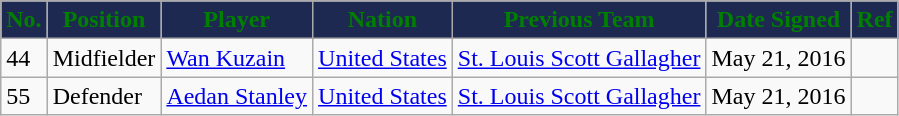<table class="wikitable" style="text-align:left">
<tr>
<th style="background:#1D2951;color:green">No.</th>
<th style="background:#1D2951;color:green">Position</th>
<th style="background:#1D2951;color:green">Player</th>
<th style="background:#1D2951;color:green">Nation</th>
<th style="background:#1D2951;color:green">Previous Team</th>
<th style="background:#1D2951;color:green">Date Signed</th>
<th style="background:#1D2951;color:green">Ref</th>
</tr>
<tr>
<td>44</td>
<td>Midfielder</td>
<td><a href='#'>Wan Kuzain</a></td>
<td> <a href='#'>United States</a></td>
<td> <a href='#'>St. Louis Scott Gallagher</a></td>
<td>May 21, 2016</td>
<td></td>
</tr>
<tr>
<td>55</td>
<td>Defender</td>
<td><a href='#'>Aedan Stanley</a></td>
<td> <a href='#'>United States</a></td>
<td> <a href='#'>St. Louis Scott Gallagher</a></td>
<td>May 21, 2016</td>
<td></td>
</tr>
</table>
